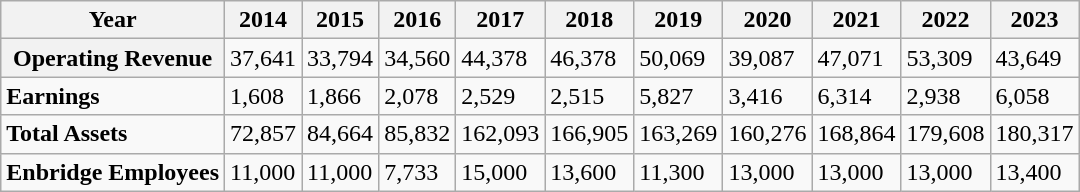<table class="wikitable">
<tr>
<th>Year</th>
<th>2014</th>
<th>2015</th>
<th>2016</th>
<th>2017</th>
<th>2018</th>
<th>2019</th>
<th>2020</th>
<th>2021</th>
<th>2022</th>
<th>2023</th>
</tr>
<tr>
<th>Operating Revenue</th>
<td>37,641</td>
<td>33,794</td>
<td>34,560</td>
<td>44,378</td>
<td>46,378</td>
<td>50,069</td>
<td>39,087</td>
<td>47,071</td>
<td>53,309</td>
<td>43,649</td>
</tr>
<tr>
<td><strong>Earnings</strong></td>
<td>1,608</td>
<td>1,866</td>
<td>2,078</td>
<td>2,529</td>
<td>2,515</td>
<td>5,827</td>
<td>3,416</td>
<td>6,314</td>
<td>2,938</td>
<td>6,058</td>
</tr>
<tr>
<td><strong>Total Assets</strong></td>
<td>72,857</td>
<td>84,664</td>
<td>85,832</td>
<td>162,093</td>
<td>166,905</td>
<td>163,269</td>
<td>160,276</td>
<td>168,864</td>
<td>179,608</td>
<td>180,317</td>
</tr>
<tr>
<td><strong>Enbridge Employees</strong></td>
<td>11,000</td>
<td>11,000</td>
<td>7,733</td>
<td>15,000</td>
<td>13,600</td>
<td>11,300</td>
<td>13,000</td>
<td>13,000</td>
<td>13,000</td>
<td>13,400</td>
</tr>
</table>
